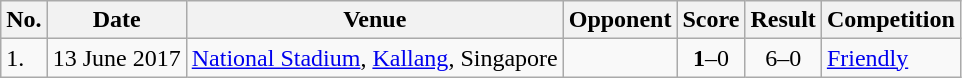<table class="wikitable">
<tr>
<th>No.</th>
<th>Date</th>
<th>Venue</th>
<th>Opponent</th>
<th>Score</th>
<th>Result</th>
<th>Competition</th>
</tr>
<tr>
<td>1.</td>
<td>13 June 2017</td>
<td><a href='#'>National Stadium</a>, <a href='#'>Kallang</a>, Singapore</td>
<td></td>
<td align=center><strong>1</strong>–0</td>
<td align=center>6–0</td>
<td><a href='#'>Friendly</a></td>
</tr>
</table>
